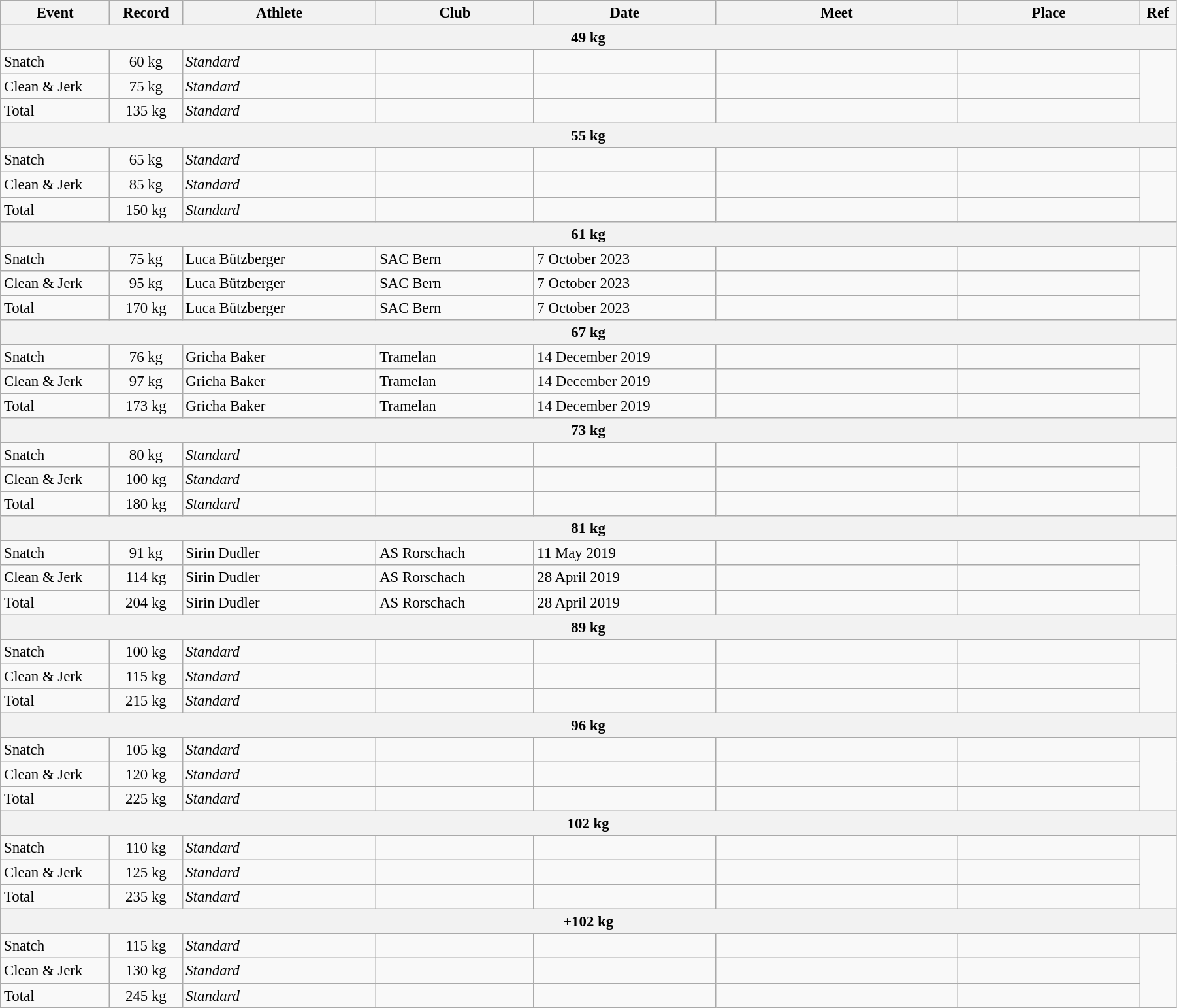<table class="wikitable" style="font-size:95%; width: 95%;">
<tr>
<th width=9%>Event</th>
<th width=6%>Record</th>
<th width=16%>Athlete</th>
<th width=13%>Club</th>
<th width=15%>Date</th>
<th width=20%>Meet</th>
<th width=15%>Place</th>
<th width=3%>Ref</th>
</tr>
<tr bgcolor="#DDDDDD">
<th colspan="8">49 kg</th>
</tr>
<tr>
<td>Snatch</td>
<td align="center">60 kg</td>
<td><em>Standard</em></td>
<td></td>
<td></td>
<td></td>
<td></td>
</tr>
<tr>
<td>Clean & Jerk</td>
<td align="center">75 kg</td>
<td><em>Standard</em></td>
<td></td>
<td></td>
<td></td>
<td></td>
</tr>
<tr>
<td>Total</td>
<td align="center">135 kg</td>
<td><em>Standard</em></td>
<td></td>
<td></td>
<td></td>
<td></td>
</tr>
<tr>
<th colspan="8">55 kg</th>
</tr>
<tr>
<td>Snatch</td>
<td align="center">65 kg</td>
<td><em>Standard</em></td>
<td></td>
<td></td>
<td></td>
<td></td>
<td></td>
</tr>
<tr>
<td>Clean & Jerk</td>
<td align="center">85 kg</td>
<td><em>Standard</em></td>
<td></td>
<td></td>
<td></td>
<td></td>
</tr>
<tr>
<td>Total</td>
<td align="center">150 kg</td>
<td><em>Standard</em></td>
<td></td>
<td></td>
<td></td>
<td></td>
</tr>
<tr>
<th colspan="8">61 kg</th>
</tr>
<tr>
<td>Snatch</td>
<td align="center">75 kg</td>
<td>Luca Bützberger</td>
<td>SAC Bern</td>
<td>7 October 2023</td>
<td></td>
<td></td>
</tr>
<tr>
<td>Clean & Jerk</td>
<td align="center">95 kg</td>
<td>Luca Bützberger</td>
<td>SAC Bern</td>
<td>7 October 2023</td>
<td></td>
<td></td>
</tr>
<tr>
<td>Total</td>
<td align="center">170 kg</td>
<td>Luca Bützberger</td>
<td>SAC Bern</td>
<td>7 October 2023</td>
<td></td>
<td></td>
</tr>
<tr>
<th colspan="8">67 kg</th>
</tr>
<tr>
<td>Snatch</td>
<td align="center">76 kg</td>
<td>Gricha Baker</td>
<td>Tramelan</td>
<td>14 December 2019</td>
<td></td>
<td></td>
</tr>
<tr>
<td>Clean & Jerk</td>
<td align="center">97 kg</td>
<td>Gricha Baker</td>
<td>Tramelan</td>
<td>14 December 2019</td>
<td></td>
<td></td>
</tr>
<tr>
<td>Total</td>
<td align="center">173 kg</td>
<td>Gricha Baker</td>
<td>Tramelan</td>
<td>14 December 2019</td>
<td></td>
<td></td>
</tr>
<tr>
<th colspan="8">73 kg</th>
</tr>
<tr>
<td>Snatch</td>
<td align="center">80 kg</td>
<td><em>Standard</em></td>
<td></td>
<td></td>
<td></td>
<td></td>
</tr>
<tr>
<td>Clean & Jerk</td>
<td align="center">100 kg</td>
<td><em>Standard</em></td>
<td></td>
<td></td>
<td></td>
<td></td>
</tr>
<tr>
<td>Total</td>
<td align="center">180 kg</td>
<td><em>Standard</em></td>
<td></td>
<td></td>
<td></td>
<td></td>
</tr>
<tr>
<th colspan="8">81 kg</th>
</tr>
<tr>
<td>Snatch</td>
<td align="center">91 kg</td>
<td>Sirin Dudler</td>
<td>AS Rorschach</td>
<td>11 May 2019</td>
<td></td>
<td></td>
</tr>
<tr>
<td>Clean & Jerk</td>
<td align="center">114 kg</td>
<td>Sirin Dudler</td>
<td>AS Rorschach</td>
<td>28 April 2019</td>
<td></td>
<td></td>
</tr>
<tr>
<td>Total</td>
<td align="center">204 kg</td>
<td>Sirin Dudler</td>
<td>AS Rorschach</td>
<td>28 April 2019</td>
<td></td>
<td></td>
</tr>
<tr>
<th colspan="8">89 kg</th>
</tr>
<tr>
<td>Snatch</td>
<td align="center">100 kg</td>
<td><em>Standard</em></td>
<td></td>
<td></td>
<td></td>
<td></td>
</tr>
<tr>
<td>Clean & Jerk</td>
<td align="center">115 kg</td>
<td><em>Standard</em></td>
<td></td>
<td></td>
<td></td>
<td></td>
</tr>
<tr>
<td>Total</td>
<td align="center">215 kg</td>
<td><em>Standard</em></td>
<td></td>
<td></td>
<td></td>
<td></td>
</tr>
<tr>
<th colspan="8">96 kg</th>
</tr>
<tr>
<td>Snatch</td>
<td align="center">105 kg</td>
<td><em>Standard</em></td>
<td></td>
<td></td>
<td></td>
<td></td>
</tr>
<tr>
<td>Clean & Jerk</td>
<td align="center">120 kg</td>
<td><em>Standard</em></td>
<td></td>
<td></td>
<td></td>
<td></td>
</tr>
<tr>
<td>Total</td>
<td align="center">225 kg</td>
<td><em>Standard</em></td>
<td></td>
<td></td>
<td></td>
<td></td>
</tr>
<tr>
<th colspan="8">102 kg</th>
</tr>
<tr>
<td>Snatch</td>
<td align="center">110 kg</td>
<td><em>Standard</em></td>
<td></td>
<td></td>
<td></td>
<td></td>
</tr>
<tr>
<td>Clean & Jerk</td>
<td align="center">125 kg</td>
<td><em>Standard</em></td>
<td></td>
<td></td>
<td></td>
<td></td>
</tr>
<tr>
<td>Total</td>
<td align="center">235 kg</td>
<td><em>Standard</em></td>
<td></td>
<td></td>
<td></td>
<td></td>
</tr>
<tr>
<th colspan="8">+102 kg</th>
</tr>
<tr>
<td>Snatch</td>
<td align="center">115 kg</td>
<td><em>Standard</em></td>
<td></td>
<td></td>
<td></td>
<td></td>
</tr>
<tr>
<td>Clean & Jerk</td>
<td align="center">130 kg</td>
<td><em>Standard</em></td>
<td></td>
<td></td>
<td></td>
<td></td>
</tr>
<tr>
<td>Total</td>
<td align="center">245 kg</td>
<td><em>Standard</em></td>
<td></td>
<td></td>
<td></td>
<td></td>
</tr>
</table>
